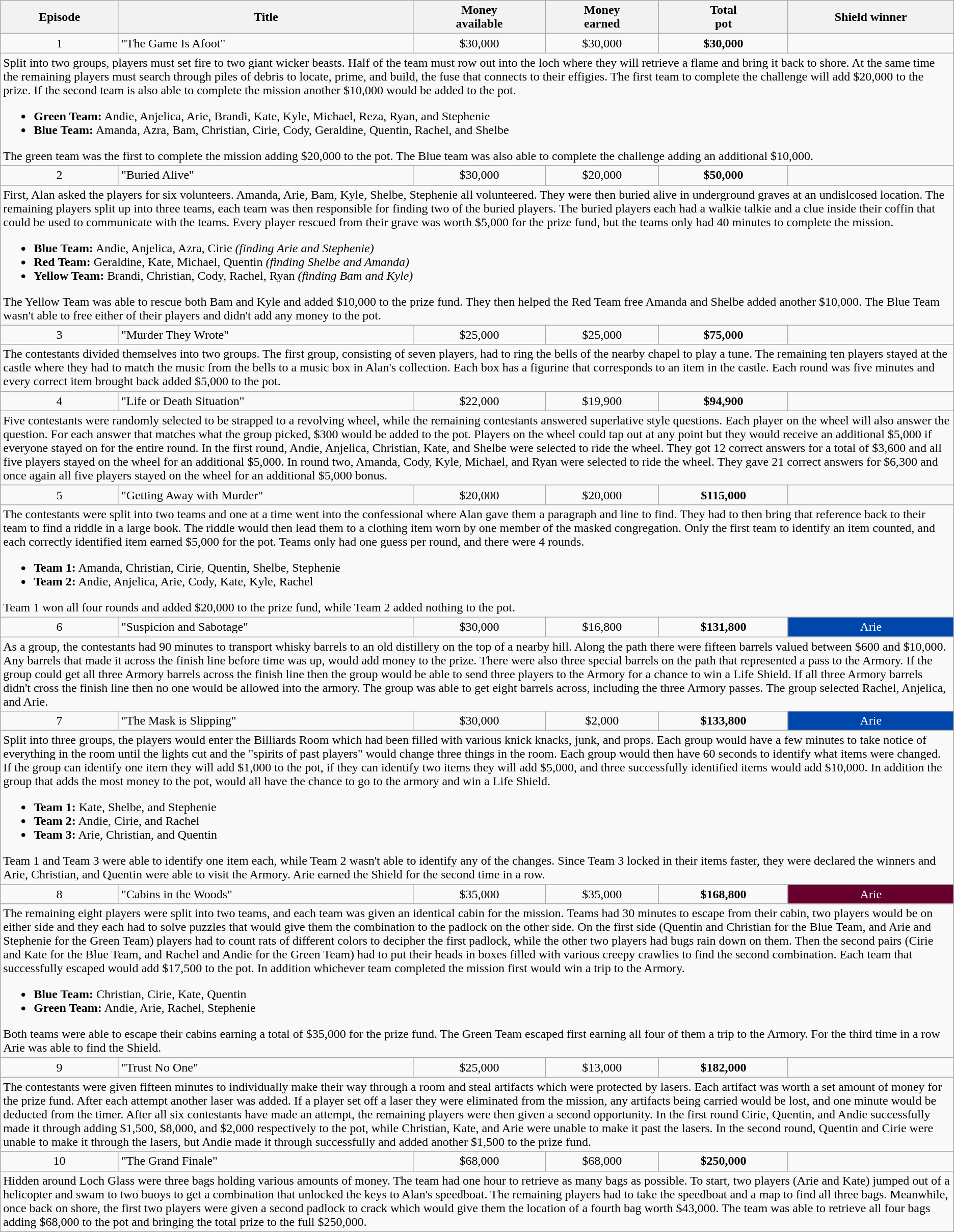<table class="wikitable">
<tr>
<th>Episode</th>
<th>Title</th>
<th>Money<br>available</th>
<th>Money<br>earned</th>
<th>Total<br>pot</th>
<th>Shield winner</th>
</tr>
<tr>
<td align="center">1</td>
<td>"The Game Is Afoot"</td>
<td align="center">$30,000</td>
<td align="center">$30,000</td>
<td align="center"><strong>$30,000</strong></td>
<td></td>
</tr>
<tr>
<td colspan="6">Split into two groups, players must set fire to two giant wicker beasts. Half of the team must row out into the loch where they will retrieve a flame and bring it back to shore. At the same time the remaining players must search through piles of debris to locate, prime, and build, the fuse that connects to their effigies. The first team to complete the challenge will add $20,000 to the prize. If the second team is also able to complete the mission another $10,000 would be added to the pot.<br><ul><li><strong>Green Team:</strong> Andie, Anjelica, Arie, Brandi, Kate, Kyle, Michael, Reza, Ryan, and Stephenie</li><li><strong>Blue Team:</strong> Amanda, Azra, Bam, Christian, Cirie, Cody, Geraldine, Quentin, Rachel, and Shelbe</li></ul>The green team was the first to complete the mission adding $20,000 to the pot. The Blue team was also able to complete the challenge adding an additional $10,000.</td>
</tr>
<tr>
<td align="center">2</td>
<td>"Buried Alive"</td>
<td align="center">$30,000</td>
<td align="center">$20,000</td>
<td align="center"><strong>$50,000</strong></td>
<td></td>
</tr>
<tr>
<td colspan="6">First, Alan asked the players for six volunteers. Amanda, Arie, Bam, Kyle, Shelbe, Stephenie all volunteered. They were then buried alive in underground graves at an undislcosed location. The remaining players split up into three teams, each team was then responsible for finding two of the buried players. The buried players each had a walkie talkie and a clue inside their coffin that could be used to communicate with the teams. Every player rescued from their grave was worth $5,000 for the prize fund, but the teams only had 40 minutes to complete the mission.<br><ul><li><strong>Blue Team:</strong> Andie, Anjelica, Azra, Cirie <em>(finding Arie and Stephenie)</em></li><li><strong>Red Team:</strong> Geraldine, Kate, Michael, Quentin <em>(finding Shelbe and Amanda)</em></li><li><strong>Yellow Team:</strong> Brandi, Christian, Cody, Rachel, Ryan <em>(finding Bam and Kyle)</em></li></ul>The Yellow Team was able to rescue both Bam and Kyle and added $10,000 to the prize fund. They then helped the Red Team free Amanda and Shelbe added another $10,000. The Blue Team wasn't able to free either of their players and didn't add any money to the pot.</td>
</tr>
<tr>
<td align="center">3</td>
<td>"Murder They Wrote"</td>
<td align="center">$25,000</td>
<td align="center">$25,000</td>
<td align="center"><strong>$75,000</strong></td>
<td></td>
</tr>
<tr>
<td colspan="6">The contestants divided themselves into two groups. The first group, consisting of seven players, had to ring the bells of the nearby chapel to play a tune. The remaining ten players stayed at the castle where they had to match the music from the bells to a music box in Alan's collection. Each box has a figurine that corresponds to an item in the castle. Each round was five minutes and every correct item brought back added $5,000 to the pot.</td>
</tr>
<tr>
<td align="center">4</td>
<td>"Life or Death Situation"</td>
<td align="center">$22,000</td>
<td align="center">$19,900</td>
<td align="center"><strong>$94,900</strong></td>
<td></td>
</tr>
<tr>
<td colspan="6">Five contestants were randomly selected to be strapped to a revolving wheel, while the remaining contestants answered superlative style questions. Each player on the wheel will also answer the question. For each answer that matches what the group picked, $300 would be added to the pot. Players on the wheel could tap out at any point but they would receive an additional $5,000 if everyone stayed on for the entire round. In the first round, Andie, Anjelica, Christian, Kate, and Shelbe were selected to ride the wheel. They got 12 correct answers for a total of $3,600 and all five players stayed on the wheel for an additional $5,000. In round two, Amanda, Cody, Kyle, Michael, and Ryan were selected to ride the wheel. They gave 21 correct answers for $6,300 and once again all five players stayed on the wheel for an additional $5,000 bonus.</td>
</tr>
<tr>
<td align="center">5</td>
<td>"Getting Away with Murder"</td>
<td align="center">$20,000</td>
<td align="center">$20,000</td>
<td align="center"><strong>$115,000</strong></td>
<td></td>
</tr>
<tr>
<td colspan="6">The contestants were split into two teams and one at a time went into the confessional where Alan gave them a paragraph and line to find. They had to then bring that reference back to their team to find a riddle in a large book. The riddle would then lead them to a clothing item worn by one member of the masked congregation. Only the first team to identify an item counted, and each correctly identified item earned $5,000 for the pot. Teams only had one guess per round, and there were 4 rounds.<br><ul><li><strong>Team 1:</strong> Amanda, Christian, Cirie, Quentin, Shelbe, Stephenie</li><li><strong>Team 2:</strong> Andie, Anjelica, Arie, Cody, Kate, Kyle, Rachel</li></ul>Team 1 won all four rounds and added $20,000 to the prize fund, while Team 2 added nothing to the pot.</td>
</tr>
<tr>
<td align="center">6</td>
<td>"Suspicion and Sabotage"</td>
<td align="center">$30,000</td>
<td align="center">$16,800</td>
<td align="center"><strong>$131,800</strong></td>
<td bgcolor="#0047AB" align="center" style="color:#FFFFFF;">Arie</td>
</tr>
<tr>
<td colspan="6">As a group, the contestants had 90 minutes to transport whisky barrels to an old distillery on the top of a nearby hill. Along the path there were fifteen barrels valued between $600 and $10,000. Any barrels that made it across the finish line before time was up, would add money to the prize. There were also three special barrels on the path that represented a pass to the Armory. If the group could get all three Armory barrels across the finish line then the group would be able to send three players to the Armory for a chance to win a Life Shield. If all three Armory barrels didn't cross the finish line then no one would be allowed into the armory. The group was able to get eight barrels across, including the three Armory passes. The group selected Rachel, Anjelica, and Arie.</td>
</tr>
<tr>
<td align="center">7</td>
<td>"The Mask is Slipping"</td>
<td align="center">$30,000</td>
<td align="center">$2,000</td>
<td align="center"><strong>$133,800</strong></td>
<td bgcolor="#0047AB" align="center" style="color:#FFFFFF;">Arie</td>
</tr>
<tr>
<td colspan="6">Split into three groups, the players would enter the Billiards Room which had been filled with various knick knacks, junk, and props. Each group would have a few minutes to take notice of everything in the room until the lights cut and the "spirits of past players" would change three things in the room. Each group would then have 60 seconds to identify what items were changed. If the group can identify one item they will add $1,000 to the pot, if they can identify two items they will add $5,000, and three successfully identified items would add $10,000. In addition the group that adds the most money to the pot, would all have the chance to go to the armory and win a Life Shield.<br><ul><li><strong>Team 1:</strong> Kate, Shelbe, and Stephenie</li><li><strong>Team 2:</strong> Andie, Cirie, and Rachel</li><li><strong>Team 3:</strong> Arie, Christian, and Quentin</li></ul>Team 1 and Team 3 were able to identify one item each, while Team 2 wasn't able to identify any of the changes. Since Team 3 locked in their items faster, they were declared the winners and Arie, Christian, and Quentin were able to visit the Armory. Arie earned the Shield for the second time in a row.</td>
</tr>
<tr>
<td align="center">8</td>
<td>"Cabins in the Woods"</td>
<td align="center">$35,000</td>
<td align="center">$35,000</td>
<td align="center"><strong>$168,800</strong></td>
<td bgcolor="#67002f" align="center" style="color:#FFFFFF;">Arie</td>
</tr>
<tr>
<td colspan="6">The remaining eight players were split into two teams, and each team was given an identical cabin for the mission. Teams had 30 minutes to escape from their cabin, two players would be on either side and they each had to solve puzzles that would give them the combination to the padlock on the other side. On the first side (Quentin and Christian for the Blue Team, and Arie and Stephenie for the Green Team) players had to count rats of different colors to decipher the first padlock, while the other two players had bugs rain down on them. Then the second pairs (Cirie and Kate for the Blue Team, and Rachel and Andie for the Green Team) had to put their heads in boxes filled with various creepy crawlies to find the second combination. Each team that successfully escaped would add $17,500 to the pot. In addition whichever team completed the mission first would win a trip to the Armory.<br><ul><li><strong>Blue Team:</strong> Christian, Cirie, Kate, Quentin</li><li><strong>Green Team:</strong> Andie, Arie, Rachel, Stephenie</li></ul>Both teams were able to escape their cabins earning a total of $35,000 for the prize fund. The Green Team escaped first earning all four of them a trip to the Armory. For the third time in a row Arie was able to find the Shield.</td>
</tr>
<tr>
<td align="center">9</td>
<td>"Trust No One"</td>
<td align="center">$25,000</td>
<td align="center">$13,000</td>
<td align="center"><strong>$182,000</strong></td>
<td></td>
</tr>
<tr>
<td colspan="6">The contestants were given fifteen minutes to individually make their way through a room and steal artifacts which were protected by lasers. Each artifact was worth a set amount of money for the prize fund. After each attempt another laser was added. If a player set off a laser they were eliminated from the mission, any artifacts being carried would be lost, and one minute would be deducted from the timer. After all six contestants have made an attempt, the remaining players were then given a second opportunity. In the first round Cirie, Quentin, and Andie successfully made it through adding $1,500, $8,000, and $2,000 respectively to the pot, while Christian, Kate, and Arie were unable to make it past the lasers. In the second round, Quentin and Cirie were unable to make it through the lasers, but Andie made it through successfully and added another $1,500 to the prize fund.</td>
</tr>
<tr>
<td align="center">10</td>
<td>"The Grand Finale"</td>
<td align="center">$68,000</td>
<td align="center">$68,000</td>
<td align="center"><strong>$250,000</strong></td>
<td></td>
</tr>
<tr>
<td colspan="6">Hidden around Loch Glass were three bags holding various amounts of money. The team had one hour to retrieve as many bags as possible. To start, two players (Arie and Kate) jumped out of a helicopter and swam to two buoys to get a combination that unlocked the keys to Alan's speedboat. The remaining players had to take the speedboat and a map to find all three bags. Meanwhile, once back on shore, the first two players were given a second padlock to crack which would give them the location of a fourth bag worth $43,000. The team was able to retrieve all four bags adding $68,000 to the pot and bringing the total prize to the full $250,000.</td>
</tr>
</table>
